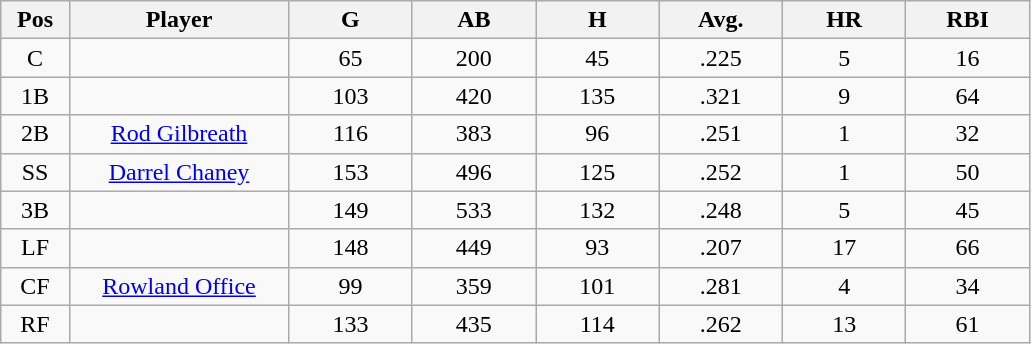<table class="wikitable sortable">
<tr>
<th bgcolor="#DDDDFF" width="5%">Pos</th>
<th bgcolor="#DDDDFF" width="16%">Player</th>
<th bgcolor="#DDDDFF" width="9%">G</th>
<th bgcolor="#DDDDFF" width="9%">AB</th>
<th bgcolor="#DDDDFF" width="9%">H</th>
<th bgcolor="#DDDDFF" width="9%">Avg.</th>
<th bgcolor="#DDDDFF" width="9%">HR</th>
<th bgcolor="#DDDDFF" width="9%">RBI</th>
</tr>
<tr align="center">
<td>C</td>
<td></td>
<td>65</td>
<td>200</td>
<td>45</td>
<td>.225</td>
<td>5</td>
<td>16</td>
</tr>
<tr align="center">
<td>1B</td>
<td></td>
<td>103</td>
<td>420</td>
<td>135</td>
<td>.321</td>
<td>9</td>
<td>64</td>
</tr>
<tr align="center">
<td>2B</td>
<td><a href='#'>Rod Gilbreath</a></td>
<td>116</td>
<td>383</td>
<td>96</td>
<td>.251</td>
<td>1</td>
<td>32</td>
</tr>
<tr align=center>
<td>SS</td>
<td><a href='#'>Darrel Chaney</a></td>
<td>153</td>
<td>496</td>
<td>125</td>
<td>.252</td>
<td>1</td>
<td>50</td>
</tr>
<tr align=center>
<td>3B</td>
<td></td>
<td>149</td>
<td>533</td>
<td>132</td>
<td>.248</td>
<td>5</td>
<td>45</td>
</tr>
<tr align="center">
<td>LF</td>
<td></td>
<td>148</td>
<td>449</td>
<td>93</td>
<td>.207</td>
<td>17</td>
<td>66</td>
</tr>
<tr align="center">
<td>CF</td>
<td><a href='#'>Rowland Office</a></td>
<td>99</td>
<td>359</td>
<td>101</td>
<td>.281</td>
<td>4</td>
<td>34</td>
</tr>
<tr align=center>
<td>RF</td>
<td></td>
<td>133</td>
<td>435</td>
<td>114</td>
<td>.262</td>
<td>13</td>
<td>61</td>
</tr>
</table>
